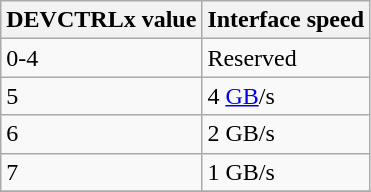<table class="wikitable">
<tr>
<th>DEVCTRLx value</th>
<th>Interface speed</th>
</tr>
<tr>
<td>0-4</td>
<td>Reserved</td>
</tr>
<tr>
<td>5</td>
<td>4 <a href='#'>GB</a>/s</td>
</tr>
<tr>
<td>6</td>
<td>2 GB/s</td>
</tr>
<tr>
<td>7</td>
<td>1 GB/s</td>
</tr>
<tr>
</tr>
</table>
